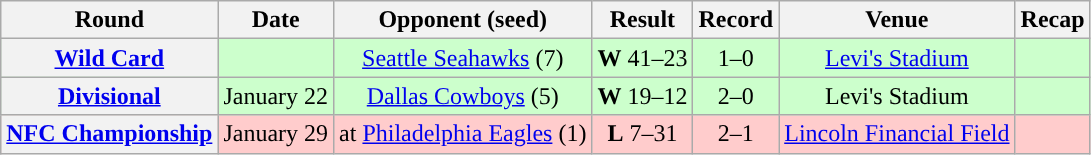<table class="wikitable" style="text-align:center">
<tr>
<th>Round</th>
<th>Date</th>
<th>Opponent (seed)</th>
<th>Result</th>
<th>Record</th>
<th>Venue</th>
<th>Recap</th>
</tr>
<tr style="background:#cfc">
<th><a href='#'>Wild Card</a></th>
<td></td>
<td><a href='#'>Seattle Seahawks</a> (7)</td>
<td><strong>W</strong> 41–23</td>
<td>1–0</td>
<td><a href='#'>Levi's Stadium</a></td>
<td></td>
</tr>
<tr style="background:#cfc">
<th><a href='#'>Divisional</a></th>
<td>January 22</td>
<td><a href='#'>Dallas Cowboys</a> (5)</td>
<td><strong>W</strong> 19–12</td>
<td>2–0</td>
<td>Levi's Stadium</td>
<td></td>
</tr>
<tr style="background:#fcc">
<th><a href='#'>NFC Championship</a></th>
<td>January 29</td>
<td>at <a href='#'>Philadelphia Eagles</a> (1)</td>
<td><strong>L</strong> 7–31</td>
<td>2–1</td>
<td><a href='#'>Lincoln Financial Field</a></td>
<td></td>
</tr>
</table>
